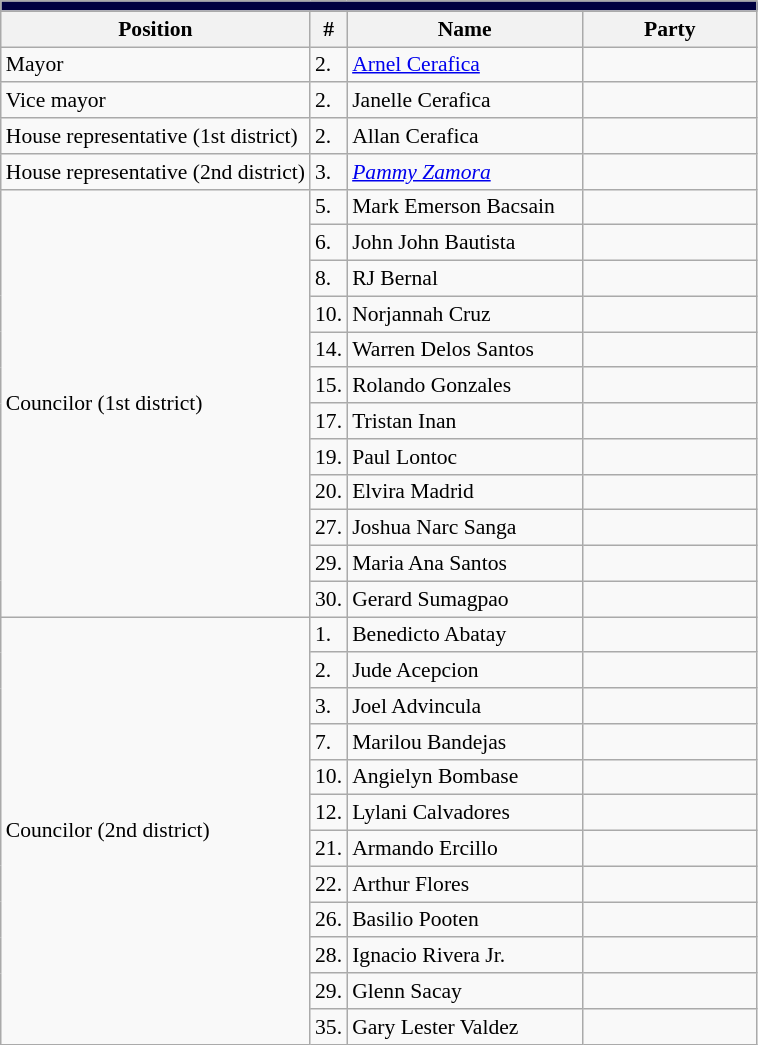<table class="wikitable" style="font-size:90%">
<tr>
<td colspan="5" bgcolor="000040"></td>
</tr>
<tr>
<th>Position</th>
<th>#</th>
<th width="150px">Name</th>
<th colspan="2" width="110px">Party</th>
</tr>
<tr>
<td>Mayor</td>
<td>2.</td>
<td><a href='#'>Arnel Cerafica</a></td>
<td></td>
</tr>
<tr>
<td>Vice mayor</td>
<td>2.</td>
<td>Janelle Cerafica</td>
<td></td>
</tr>
<tr>
<td>House representative (1st district)</td>
<td>2.</td>
<td>Allan Cerafica</td>
<td></td>
</tr>
<tr>
<td>House representative (2nd district)</td>
<td>3.</td>
<td><em><a href='#'>Pammy Zamora</a></em></td>
<td></td>
</tr>
<tr>
<td rowspan="12">Councilor (1st district)</td>
<td>5.</td>
<td>Mark Emerson Bacsain</td>
<td></td>
</tr>
<tr>
<td>6.</td>
<td>John John Bautista</td>
<td></td>
</tr>
<tr>
<td>8.</td>
<td>RJ Bernal</td>
<td></td>
</tr>
<tr>
<td>10.</td>
<td>Norjannah Cruz</td>
<td></td>
</tr>
<tr>
<td>14.</td>
<td>Warren Delos Santos</td>
<td></td>
</tr>
<tr>
<td>15.</td>
<td>Rolando Gonzales</td>
<td></td>
</tr>
<tr>
<td>17.</td>
<td>Tristan Inan</td>
<td></td>
</tr>
<tr>
<td>19.</td>
<td>Paul Lontoc</td>
<td></td>
</tr>
<tr>
<td>20.</td>
<td>Elvira Madrid</td>
<td></td>
</tr>
<tr>
<td>27.</td>
<td>Joshua Narc Sanga</td>
<td></td>
</tr>
<tr>
<td>29.</td>
<td>Maria Ana Santos</td>
<td></td>
</tr>
<tr>
<td>30.</td>
<td>Gerard Sumagpao</td>
<td></td>
</tr>
<tr>
<td rowspan="12">Councilor (2nd district)</td>
<td>1.</td>
<td>Benedicto Abatay</td>
<td></td>
</tr>
<tr>
<td>2.</td>
<td>Jude Acepcion</td>
<td></td>
</tr>
<tr>
<td>3.</td>
<td>Joel Advincula</td>
<td></td>
</tr>
<tr>
<td>7.</td>
<td>Marilou Bandejas</td>
<td></td>
</tr>
<tr>
<td>10.</td>
<td>Angielyn Bombase</td>
<td></td>
</tr>
<tr>
<td>12.</td>
<td>Lylani Calvadores</td>
<td></td>
</tr>
<tr>
<td>21.</td>
<td>Armando Ercillo</td>
<td></td>
</tr>
<tr>
<td>22.</td>
<td>Arthur Flores</td>
<td></td>
</tr>
<tr>
<td>26.</td>
<td>Basilio Pooten</td>
<td></td>
</tr>
<tr>
<td>28.</td>
<td>Ignacio Rivera Jr.</td>
<td></td>
</tr>
<tr>
<td>29.</td>
<td>Glenn Sacay</td>
<td></td>
</tr>
<tr>
<td>35.</td>
<td>Gary Lester Valdez</td>
<td></td>
</tr>
</table>
